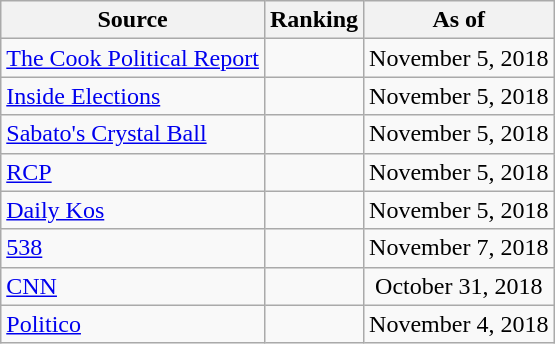<table class="wikitable" style="text-align:center">
<tr>
<th>Source</th>
<th>Ranking</th>
<th>As of</th>
</tr>
<tr>
<td align=left><a href='#'>The Cook Political Report</a></td>
<td></td>
<td>November 5, 2018</td>
</tr>
<tr>
<td align=left><a href='#'>Inside Elections</a></td>
<td></td>
<td>November 5, 2018</td>
</tr>
<tr>
<td align=left><a href='#'>Sabato's Crystal Ball</a></td>
<td></td>
<td>November 5, 2018</td>
</tr>
<tr>
<td align="left"><a href='#'>RCP</a></td>
<td></td>
<td>November 5, 2018</td>
</tr>
<tr>
<td align="left"><a href='#'>Daily Kos</a></td>
<td></td>
<td>November 5, 2018</td>
</tr>
<tr>
<td align="left"><a href='#'>538</a></td>
<td></td>
<td>November 7, 2018</td>
</tr>
<tr>
<td align="left"><a href='#'>CNN</a></td>
<td></td>
<td>October 31, 2018</td>
</tr>
<tr>
<td align="left"><a href='#'>Politico</a></td>
<td></td>
<td>November 4, 2018</td>
</tr>
</table>
